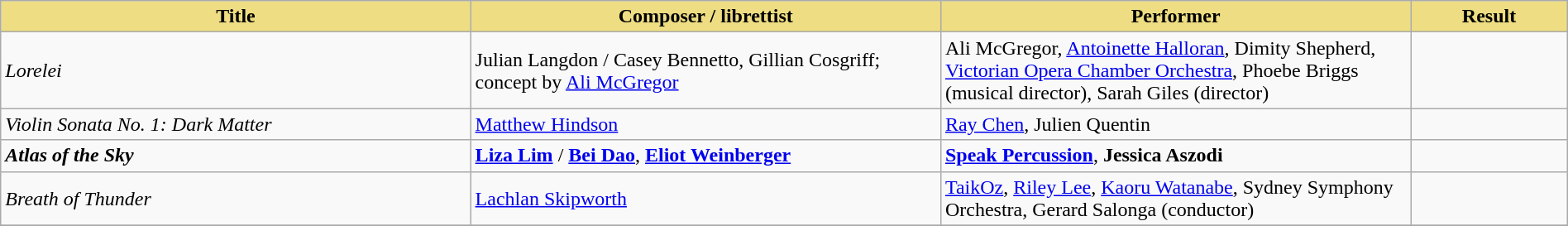<table class="wikitable" width=100%>
<tr>
<th style="width:30%;background:#EEDD82;">Title</th>
<th style="width:30%;background:#EEDD82;">Composer / librettist</th>
<th style="width:30%;background:#EEDD82;">Performer</th>
<th style="width:10%;background:#EEDD82;">Result<br></th>
</tr>
<tr>
<td><em>Lorelei</em></td>
<td>Julian Langdon / Casey Bennetto, Gillian Cosgriff; concept by <a href='#'>Ali McGregor</a></td>
<td>Ali McGregor, <a href='#'>Antoinette Halloran</a>, Dimity Shepherd, <a href='#'>Victorian Opera Chamber Orchestra</a>, Phoebe Briggs (musical director), Sarah Giles (director)</td>
<td></td>
</tr>
<tr>
<td><em>Violin Sonata No. 1: Dark Matter</em></td>
<td><a href='#'>Matthew Hindson</a></td>
<td><a href='#'>Ray Chen</a>, Julien Quentin</td>
<td></td>
</tr>
<tr>
<td><strong><em>Atlas of the Sky</em></strong></td>
<td><strong><a href='#'>Liza Lim</a></strong> / <strong><a href='#'>Bei Dao</a></strong>, <strong><a href='#'>Eliot Weinberger</a></strong></td>
<td><strong><a href='#'>Speak Percussion</a></strong>, <strong>Jessica Aszodi</strong></td>
<td></td>
</tr>
<tr>
<td><em>Breath of Thunder</em></td>
<td><a href='#'>Lachlan Skipworth</a></td>
<td><a href='#'>TaikOz</a>, <a href='#'>Riley Lee</a>, <a href='#'>Kaoru Watanabe</a>, Sydney Symphony Orchestra, Gerard Salonga (conductor)</td>
<td></td>
</tr>
<tr>
</tr>
</table>
